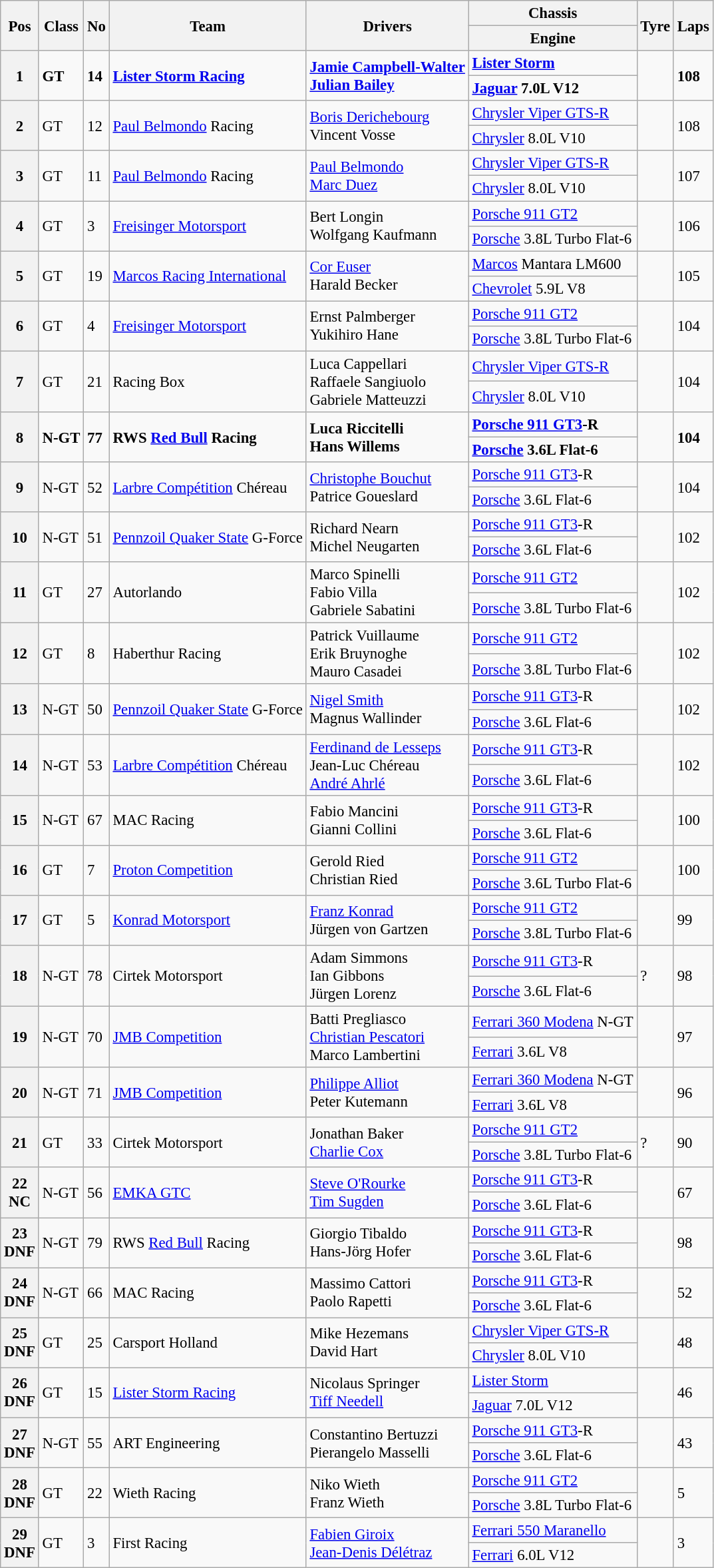<table class="wikitable" style="font-size: 95%;">
<tr>
<th rowspan=2>Pos</th>
<th rowspan=2>Class</th>
<th rowspan=2>No</th>
<th rowspan=2>Team</th>
<th rowspan=2>Drivers</th>
<th>Chassis</th>
<th rowspan=2>Tyre</th>
<th rowspan=2>Laps</th>
</tr>
<tr>
<th>Engine</th>
</tr>
<tr style="font-weight:bold">
<th rowspan=2>1</th>
<td rowspan=2>GT</td>
<td rowspan=2>14</td>
<td rowspan=2> <a href='#'>Lister Storm Racing</a></td>
<td rowspan=2> <a href='#'>Jamie Campbell-Walter</a><br> <a href='#'>Julian Bailey</a></td>
<td><a href='#'>Lister Storm</a></td>
<td rowspan=2></td>
<td rowspan=2>108</td>
</tr>
<tr style="font-weight:bold">
<td><a href='#'>Jaguar</a> 7.0L V12</td>
</tr>
<tr>
<th rowspan=2>2</th>
<td rowspan=2>GT</td>
<td rowspan=2>12</td>
<td rowspan=2> <a href='#'>Paul Belmondo</a> Racing</td>
<td rowspan=2> <a href='#'>Boris Derichebourg</a><br> Vincent Vosse</td>
<td><a href='#'>Chrysler Viper GTS-R</a></td>
<td rowspan=2></td>
<td rowspan=2>108</td>
</tr>
<tr>
<td><a href='#'>Chrysler</a> 8.0L V10</td>
</tr>
<tr>
<th rowspan=2>3</th>
<td rowspan=2>GT</td>
<td rowspan=2>11</td>
<td rowspan=2> <a href='#'>Paul Belmondo</a> Racing</td>
<td rowspan=2> <a href='#'>Paul Belmondo</a><br> <a href='#'>Marc Duez</a></td>
<td><a href='#'>Chrysler Viper GTS-R</a></td>
<td rowspan=2></td>
<td rowspan=2>107</td>
</tr>
<tr>
<td><a href='#'>Chrysler</a> 8.0L V10</td>
</tr>
<tr>
<th rowspan=2>4</th>
<td rowspan=2>GT</td>
<td rowspan=2>3</td>
<td rowspan=2> <a href='#'>Freisinger Motorsport</a></td>
<td rowspan=2> Bert Longin<br> Wolfgang Kaufmann</td>
<td><a href='#'>Porsche 911 GT2</a></td>
<td rowspan=2></td>
<td rowspan=2>106</td>
</tr>
<tr>
<td><a href='#'>Porsche</a> 3.8L Turbo Flat-6</td>
</tr>
<tr>
<th rowspan=2>5</th>
<td rowspan=2>GT</td>
<td rowspan=2>19</td>
<td rowspan=2> <a href='#'>Marcos Racing International</a></td>
<td rowspan=2> <a href='#'>Cor Euser</a><br> Harald Becker</td>
<td><a href='#'>Marcos</a> Mantara LM600</td>
<td rowspan=2></td>
<td rowspan=2>105</td>
</tr>
<tr>
<td><a href='#'>Chevrolet</a> 5.9L V8</td>
</tr>
<tr>
<th rowspan=2>6</th>
<td rowspan=2>GT</td>
<td rowspan=2>4</td>
<td rowspan=2> <a href='#'>Freisinger Motorsport</a></td>
<td rowspan=2> Ernst Palmberger<br> Yukihiro Hane</td>
<td><a href='#'>Porsche 911 GT2</a></td>
<td rowspan=2></td>
<td rowspan=2>104</td>
</tr>
<tr>
<td><a href='#'>Porsche</a> 3.8L Turbo Flat-6</td>
</tr>
<tr>
<th rowspan=2>7</th>
<td rowspan=2>GT</td>
<td rowspan=2>21</td>
<td rowspan=2> Racing Box</td>
<td rowspan=2> Luca Cappellari<br> Raffaele Sangiuolo<br> Gabriele Matteuzzi</td>
<td><a href='#'>Chrysler Viper GTS-R</a></td>
<td rowspan=2></td>
<td rowspan=2>104</td>
</tr>
<tr>
<td><a href='#'>Chrysler</a> 8.0L V10</td>
</tr>
<tr style="font-weight:bold">
<th rowspan=2>8</th>
<td rowspan=2>N-GT</td>
<td rowspan=2>77</td>
<td rowspan=2> RWS <a href='#'>Red Bull</a> Racing</td>
<td rowspan=2> Luca Riccitelli<br> Hans Willems</td>
<td><a href='#'>Porsche 911 GT3</a>-R</td>
<td rowspan=2></td>
<td rowspan=2>104</td>
</tr>
<tr style="font-weight:bold">
<td><a href='#'>Porsche</a> 3.6L Flat-6</td>
</tr>
<tr>
<th rowspan=2>9</th>
<td rowspan=2>N-GT</td>
<td rowspan=2>52</td>
<td rowspan=2> <a href='#'>Larbre Compétition</a> Chéreau</td>
<td rowspan=2> <a href='#'>Christophe Bouchut</a><br> Patrice Goueslard</td>
<td><a href='#'>Porsche 911 GT3</a>-R</td>
<td rowspan=2></td>
<td rowspan=2>104</td>
</tr>
<tr>
<td><a href='#'>Porsche</a> 3.6L Flat-6</td>
</tr>
<tr>
<th rowspan=2>10</th>
<td rowspan=2>N-GT</td>
<td rowspan=2>51</td>
<td rowspan=2> <a href='#'>Pennzoil Quaker State</a> G-Force</td>
<td rowspan=2> Richard Nearn<br> Michel Neugarten</td>
<td><a href='#'>Porsche 911 GT3</a>-R</td>
<td rowspan=2></td>
<td rowspan=2>102</td>
</tr>
<tr>
<td><a href='#'>Porsche</a> 3.6L Flat-6</td>
</tr>
<tr>
<th rowspan=2>11</th>
<td rowspan=2>GT</td>
<td rowspan=2>27</td>
<td rowspan=2> Autorlando</td>
<td rowspan=2> Marco Spinelli<br> Fabio Villa<br> Gabriele Sabatini</td>
<td><a href='#'>Porsche 911 GT2</a></td>
<td rowspan=2></td>
<td rowspan=2>102</td>
</tr>
<tr>
<td><a href='#'>Porsche</a> 3.8L Turbo Flat-6</td>
</tr>
<tr>
<th rowspan=2>12</th>
<td rowspan=2>GT</td>
<td rowspan=2>8</td>
<td rowspan=2> Haberthur Racing</td>
<td rowspan=2> Patrick Vuillaume<br> Erik Bruynoghe<br> Mauro Casadei</td>
<td><a href='#'>Porsche 911 GT2</a></td>
<td rowspan=2></td>
<td rowspan=2>102</td>
</tr>
<tr>
<td><a href='#'>Porsche</a> 3.8L Turbo Flat-6</td>
</tr>
<tr>
<th rowspan=2>13</th>
<td rowspan=2>N-GT</td>
<td rowspan=2>50</td>
<td rowspan=2> <a href='#'>Pennzoil Quaker State</a> G-Force</td>
<td rowspan=2> <a href='#'>Nigel Smith</a><br> Magnus Wallinder</td>
<td><a href='#'>Porsche 911 GT3</a>-R</td>
<td rowspan=2></td>
<td rowspan=2>102</td>
</tr>
<tr>
<td><a href='#'>Porsche</a> 3.6L Flat-6</td>
</tr>
<tr>
<th rowspan=2>14</th>
<td rowspan=2>N-GT</td>
<td rowspan=2>53</td>
<td rowspan=2> <a href='#'>Larbre Compétition</a> Chéreau</td>
<td rowspan=2> <a href='#'>Ferdinand de Lesseps</a><br> Jean-Luc Chéreau<br> <a href='#'>André Ahrlé</a></td>
<td><a href='#'>Porsche 911 GT3</a>-R</td>
<td rowspan=2></td>
<td rowspan=2>102</td>
</tr>
<tr>
<td><a href='#'>Porsche</a> 3.6L Flat-6</td>
</tr>
<tr>
<th rowspan=2>15</th>
<td rowspan=2>N-GT</td>
<td rowspan=2>67</td>
<td rowspan=2> MAC Racing</td>
<td rowspan=2> Fabio Mancini<br> Gianni Collini</td>
<td><a href='#'>Porsche 911 GT3</a>-R</td>
<td rowspan=2></td>
<td rowspan=2>100</td>
</tr>
<tr>
<td><a href='#'>Porsche</a> 3.6L Flat-6</td>
</tr>
<tr>
<th rowspan=2>16</th>
<td rowspan=2>GT</td>
<td rowspan=2>7</td>
<td rowspan=2> <a href='#'>Proton Competition</a></td>
<td rowspan=2> Gerold Ried<br> Christian Ried</td>
<td><a href='#'>Porsche 911 GT2</a></td>
<td rowspan=2></td>
<td rowspan=2>100</td>
</tr>
<tr>
<td><a href='#'>Porsche</a> 3.6L Turbo Flat-6</td>
</tr>
<tr>
<th rowspan=2>17</th>
<td rowspan=2>GT</td>
<td rowspan=2>5</td>
<td rowspan=2> <a href='#'>Konrad Motorsport</a></td>
<td rowspan=2> <a href='#'>Franz Konrad</a><br> Jürgen von Gartzen</td>
<td><a href='#'>Porsche 911 GT2</a></td>
<td rowspan=2></td>
<td rowspan=2>99</td>
</tr>
<tr>
<td><a href='#'>Porsche</a> 3.8L Turbo Flat-6</td>
</tr>
<tr>
<th rowspan=2>18</th>
<td rowspan=2>N-GT</td>
<td rowspan=2>78</td>
<td rowspan=2> Cirtek Motorsport</td>
<td rowspan=2> Adam Simmons<br> Ian Gibbons<br> Jürgen Lorenz</td>
<td><a href='#'>Porsche 911 GT3</a>-R</td>
<td rowspan=2>?</td>
<td rowspan=2>98</td>
</tr>
<tr>
<td><a href='#'>Porsche</a> 3.6L Flat-6</td>
</tr>
<tr>
<th rowspan=2>19</th>
<td rowspan=2>N-GT</td>
<td rowspan=2>70</td>
<td rowspan=2> <a href='#'>JMB Competition</a></td>
<td rowspan=2> Batti Pregliasco<br> <a href='#'>Christian Pescatori</a><br> Marco Lambertini</td>
<td><a href='#'>Ferrari 360 Modena</a> N-GT</td>
<td rowspan=2></td>
<td rowspan=2>97</td>
</tr>
<tr>
<td><a href='#'>Ferrari</a> 3.6L V8</td>
</tr>
<tr>
<th rowspan=2>20</th>
<td rowspan=2>N-GT</td>
<td rowspan=2>71</td>
<td rowspan=2> <a href='#'>JMB Competition</a></td>
<td rowspan=2> <a href='#'>Philippe Alliot</a><br> Peter Kutemann</td>
<td><a href='#'>Ferrari 360 Modena</a> N-GT</td>
<td rowspan=2></td>
<td rowspan=2>96</td>
</tr>
<tr>
<td><a href='#'>Ferrari</a> 3.6L V8</td>
</tr>
<tr>
<th rowspan=2>21</th>
<td rowspan=2>GT</td>
<td rowspan=2>33</td>
<td rowspan=2> Cirtek Motorsport</td>
<td rowspan=2> Jonathan Baker<br> <a href='#'>Charlie Cox</a></td>
<td><a href='#'>Porsche 911 GT2</a></td>
<td rowspan=2>?</td>
<td rowspan=2>90</td>
</tr>
<tr>
<td><a href='#'>Porsche</a> 3.8L Turbo Flat-6</td>
</tr>
<tr>
<th rowspan=2>22<br>NC</th>
<td rowspan=2>N-GT</td>
<td rowspan=2>56</td>
<td rowspan=2> <a href='#'>EMKA GTC</a></td>
<td rowspan=2> <a href='#'>Steve O'Rourke</a><br> <a href='#'>Tim Sugden</a></td>
<td><a href='#'>Porsche 911 GT3</a>-R</td>
<td rowspan=2></td>
<td rowspan=2>67</td>
</tr>
<tr>
<td><a href='#'>Porsche</a> 3.6L Flat-6</td>
</tr>
<tr>
<th rowspan=2>23<br>DNF</th>
<td rowspan=2>N-GT</td>
<td rowspan=2>79</td>
<td rowspan=2> RWS <a href='#'>Red Bull</a> Racing</td>
<td rowspan=2> Giorgio Tibaldo<br> Hans-Jörg Hofer</td>
<td><a href='#'>Porsche 911 GT3</a>-R</td>
<td rowspan=2></td>
<td rowspan=2>98</td>
</tr>
<tr>
<td><a href='#'>Porsche</a> 3.6L Flat-6</td>
</tr>
<tr>
<th rowspan=2>24<br>DNF</th>
<td rowspan=2>N-GT</td>
<td rowspan=2>66</td>
<td rowspan=2> MAC Racing</td>
<td rowspan=2> Massimo Cattori<br> Paolo Rapetti</td>
<td><a href='#'>Porsche 911 GT3</a>-R</td>
<td rowspan=2></td>
<td rowspan=2>52</td>
</tr>
<tr>
<td><a href='#'>Porsche</a> 3.6L Flat-6</td>
</tr>
<tr>
<th rowspan=2>25<br>DNF</th>
<td rowspan=2>GT</td>
<td rowspan=2>25</td>
<td rowspan=2> Carsport Holland</td>
<td rowspan=2> Mike Hezemans<br> David Hart</td>
<td><a href='#'>Chrysler Viper GTS-R</a></td>
<td rowspan=2></td>
<td rowspan=2>48</td>
</tr>
<tr>
<td><a href='#'>Chrysler</a> 8.0L V10</td>
</tr>
<tr>
<th rowspan=2>26<br>DNF</th>
<td rowspan=2>GT</td>
<td rowspan=2>15</td>
<td rowspan=2> <a href='#'>Lister Storm Racing</a></td>
<td rowspan=2> Nicolaus Springer<br> <a href='#'>Tiff Needell</a></td>
<td><a href='#'>Lister Storm</a></td>
<td rowspan=2></td>
<td rowspan=2>46</td>
</tr>
<tr>
<td><a href='#'>Jaguar</a> 7.0L V12</td>
</tr>
<tr>
<th rowspan=2>27<br>DNF</th>
<td rowspan=2>N-GT</td>
<td rowspan=2>55</td>
<td rowspan=2> ART Engineering</td>
<td rowspan=2> Constantino Bertuzzi<br> Pierangelo Masselli</td>
<td><a href='#'>Porsche 911 GT3</a>-R</td>
<td rowspan=2></td>
<td rowspan=2>43</td>
</tr>
<tr>
<td><a href='#'>Porsche</a> 3.6L Flat-6</td>
</tr>
<tr>
<th rowspan=2>28<br>DNF</th>
<td rowspan=2>GT</td>
<td rowspan=2>22</td>
<td rowspan=2> Wieth Racing</td>
<td rowspan=2> Niko Wieth<br> Franz Wieth</td>
<td><a href='#'>Porsche 911 GT2</a></td>
<td rowspan=2></td>
<td rowspan=2>5</td>
</tr>
<tr>
<td><a href='#'>Porsche</a> 3.8L Turbo Flat-6</td>
</tr>
<tr>
<th rowspan=2>29<br>DNF</th>
<td rowspan=2>GT</td>
<td rowspan=2>3</td>
<td rowspan=2> First Racing</td>
<td rowspan=2> <a href='#'>Fabien Giroix</a><br> <a href='#'>Jean-Denis Délétraz</a></td>
<td><a href='#'>Ferrari 550 Maranello</a></td>
<td rowspan=2></td>
<td rowspan=2>3</td>
</tr>
<tr>
<td><a href='#'>Ferrari</a> 6.0L V12</td>
</tr>
</table>
